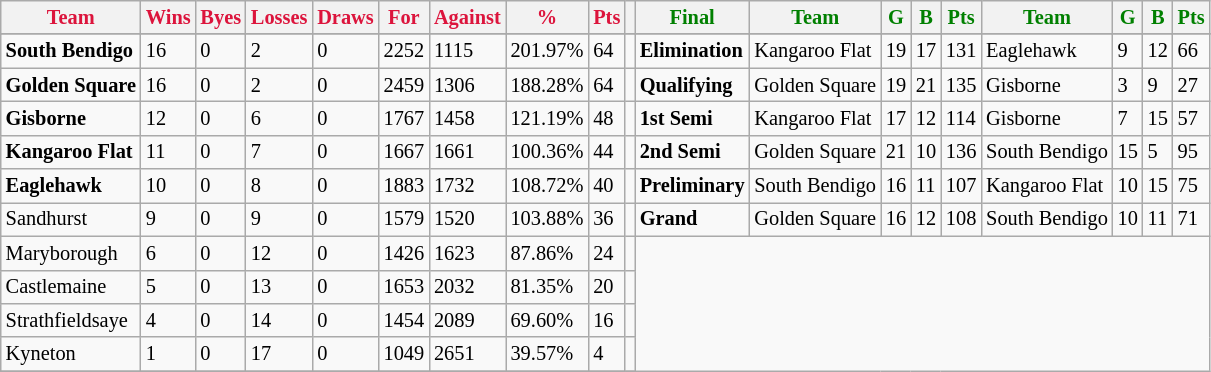<table style="font-size: 85%; text-align: left;" class="wikitable">
<tr>
<th style="color:crimson">Team</th>
<th style="color:crimson">Wins</th>
<th style="color:crimson">Byes</th>
<th style="color:crimson">Losses</th>
<th style="color:crimson">Draws</th>
<th style="color:crimson">For</th>
<th style="color:crimson">Against</th>
<th style="color:crimson">%</th>
<th style="color:crimson">Pts</th>
<th></th>
<th style="color:green">Final</th>
<th style="color:green">Team</th>
<th style="color:green">G</th>
<th style="color:green">B</th>
<th style="color:green">Pts</th>
<th style="color:green">Team</th>
<th style="color:green">G</th>
<th style="color:green">B</th>
<th style="color:green">Pts</th>
</tr>
<tr>
</tr>
<tr>
</tr>
<tr>
<td><strong>	South Bendigo	</strong></td>
<td>16</td>
<td>0</td>
<td>2</td>
<td>0</td>
<td>2252</td>
<td>1115</td>
<td>201.97%</td>
<td>64</td>
<td></td>
<td><strong>Elimination</strong></td>
<td>Kangaroo Flat</td>
<td>19</td>
<td>17</td>
<td>131</td>
<td>Eaglehawk</td>
<td>9</td>
<td>12</td>
<td>66</td>
</tr>
<tr>
<td><strong>	Golden Square	</strong></td>
<td>16</td>
<td>0</td>
<td>2</td>
<td>0</td>
<td>2459</td>
<td>1306</td>
<td>188.28%</td>
<td>64</td>
<td></td>
<td><strong>Qualifying</strong></td>
<td>Golden Square</td>
<td>19</td>
<td>21</td>
<td>135</td>
<td>Gisborne</td>
<td>3</td>
<td>9</td>
<td>27</td>
</tr>
<tr>
<td><strong>	Gisborne	</strong></td>
<td>12</td>
<td>0</td>
<td>6</td>
<td>0</td>
<td>1767</td>
<td>1458</td>
<td>121.19%</td>
<td>48</td>
<td></td>
<td><strong>1st Semi</strong></td>
<td>Kangaroo Flat</td>
<td>17</td>
<td>12</td>
<td>114</td>
<td>Gisborne</td>
<td>7</td>
<td>15</td>
<td>57</td>
</tr>
<tr>
<td><strong>	Kangaroo Flat	</strong></td>
<td>11</td>
<td>0</td>
<td>7</td>
<td>0</td>
<td>1667</td>
<td>1661</td>
<td>100.36%</td>
<td>44</td>
<td></td>
<td><strong>2nd Semi</strong></td>
<td>Golden Square</td>
<td>21</td>
<td>10</td>
<td>136</td>
<td>South Bendigo</td>
<td>15</td>
<td>5</td>
<td>95</td>
</tr>
<tr ||>
<td><strong>	Eaglehawk	</strong></td>
<td>10</td>
<td>0</td>
<td>8</td>
<td>0</td>
<td>1883</td>
<td>1732</td>
<td>108.72%</td>
<td>40</td>
<td></td>
<td><strong>Preliminary</strong></td>
<td>South Bendigo</td>
<td>16</td>
<td>11</td>
<td>107</td>
<td>Kangaroo Flat</td>
<td>10</td>
<td>15</td>
<td>75</td>
</tr>
<tr>
<td>Sandhurst</td>
<td>9</td>
<td>0</td>
<td>9</td>
<td>0</td>
<td>1579</td>
<td>1520</td>
<td>103.88%</td>
<td>36</td>
<td></td>
<td><strong>Grand</strong></td>
<td>Golden Square</td>
<td>16</td>
<td>12</td>
<td>108</td>
<td>South Bendigo</td>
<td>10</td>
<td>11</td>
<td>71</td>
</tr>
<tr>
<td>Maryborough</td>
<td>6</td>
<td>0</td>
<td>12</td>
<td>0</td>
<td>1426</td>
<td>1623</td>
<td>87.86%</td>
<td>24</td>
<td></td>
</tr>
<tr>
<td>Castlemaine</td>
<td>5</td>
<td>0</td>
<td>13</td>
<td>0</td>
<td>1653</td>
<td>2032</td>
<td>81.35%</td>
<td>20</td>
<td></td>
</tr>
<tr>
<td>Strathfieldsaye</td>
<td>4</td>
<td>0</td>
<td>14</td>
<td>0</td>
<td>1454</td>
<td>2089</td>
<td>69.60%</td>
<td>16</td>
<td></td>
</tr>
<tr>
<td>Kyneton</td>
<td>1</td>
<td>0</td>
<td>17</td>
<td>0</td>
<td>1049</td>
<td>2651</td>
<td>39.57%</td>
<td>4</td>
<td></td>
</tr>
<tr>
</tr>
</table>
